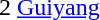<table cellspacing="0" cellpadding="0">
<tr>
<td><div>2 </div></td>
<td><a href='#'>Guiyang</a></td>
</tr>
</table>
